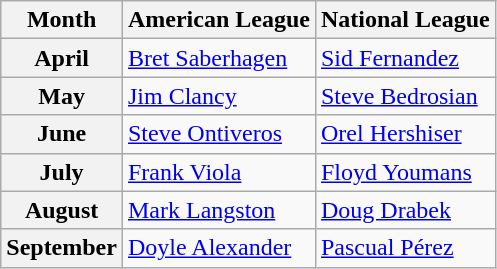<table class="wikitable">
<tr>
<th>Month</th>
<th>American League</th>
<th>National League</th>
</tr>
<tr>
<th>April</th>
<td><a href='#'>Bret Saberhagen</a></td>
<td><a href='#'>Sid Fernandez</a></td>
</tr>
<tr>
<th>May</th>
<td><a href='#'>Jim Clancy</a></td>
<td><a href='#'>Steve Bedrosian</a></td>
</tr>
<tr>
<th>June</th>
<td><a href='#'>Steve Ontiveros</a></td>
<td><a href='#'>Orel Hershiser</a></td>
</tr>
<tr>
<th>July</th>
<td><a href='#'>Frank Viola</a></td>
<td><a href='#'>Floyd Youmans</a></td>
</tr>
<tr>
<th>August</th>
<td><a href='#'>Mark Langston</a></td>
<td><a href='#'>Doug Drabek</a></td>
</tr>
<tr>
<th>September</th>
<td><a href='#'>Doyle Alexander</a></td>
<td><a href='#'>Pascual Pérez</a></td>
</tr>
</table>
